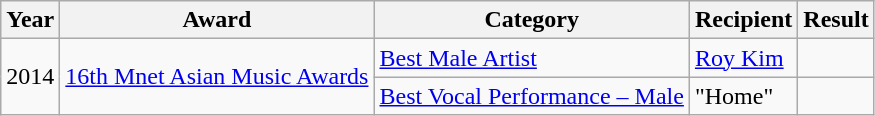<table class="wikitable">
<tr>
<th>Year</th>
<th>Award</th>
<th>Category</th>
<th>Recipient</th>
<th>Result</th>
</tr>
<tr>
<td rowspan="2">2014</td>
<td style="text-align:center;" rowspan="2"><a href='#'>16th Mnet Asian Music Awards</a></td>
<td><a href='#'>Best Male Artist</a></td>
<td><a href='#'>Roy Kim</a></td>
<td></td>
</tr>
<tr>
<td><a href='#'>Best Vocal Performance – Male</a></td>
<td>"Home"</td>
<td></td>
</tr>
</table>
